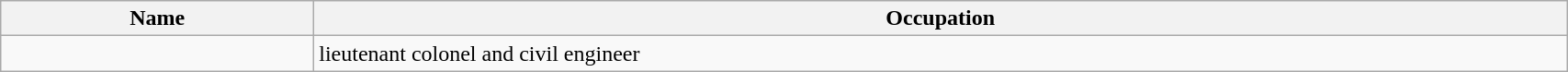<table class="mw-collapsible mw-collapsed wikitable sortable" width=90%>
<tr>
<th style= color:black; font-size:100%" align=center width=20%><strong>Name</strong></th>
<th style= color:black; font-size:100%" align=center><strong>Occupation</strong></th>
</tr>
<tr>
<td></td>
<td>lieutenant colonel and civil engineer</td>
</tr>
</table>
